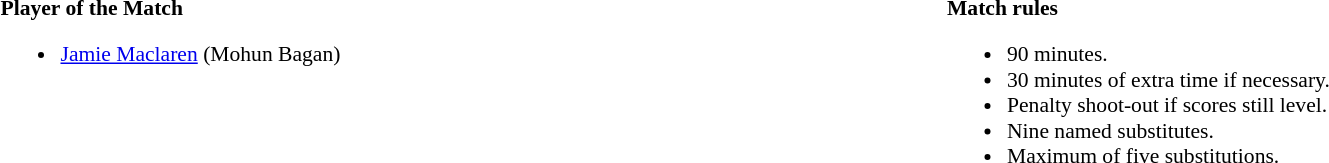<table style="width:100%; font-size:90%;">
<tr>
<td style="width:50%; vertical-align:top;"><br><strong>Player of the Match</strong><ul><li><a href='#'>Jamie Maclaren</a> (Mohun Bagan)</li></ul></td>
<td style="width:50%; vertical-align:top;"><br><strong>Match rules</strong><ul><li>90 minutes.</li><li>30 minutes of extra time if necessary.</li><li>Penalty shoot-out if scores still level.</li><li>Nine named substitutes.</li><li>Maximum of five substitutions.</li></ul></td>
</tr>
</table>
